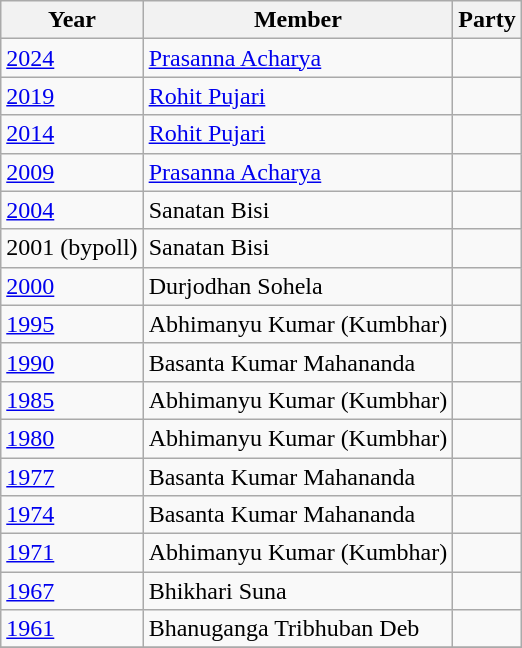<table class="wikitable sortable">
<tr>
<th>Year</th>
<th>Member</th>
<th colspan=2>Party</th>
</tr>
<tr>
<td><a href='#'>2024</a></td>
<td><a href='#'>Prasanna Acharya</a></td>
<td></td>
</tr>
<tr>
<td><a href='#'>2019</a></td>
<td><a href='#'>Rohit Pujari</a></td>
<td></td>
</tr>
<tr>
<td><a href='#'>2014</a></td>
<td><a href='#'>Rohit Pujari</a></td>
<td></td>
</tr>
<tr>
<td><a href='#'>2009</a></td>
<td><a href='#'>Prasanna Acharya</a></td>
<td></td>
</tr>
<tr>
<td><a href='#'>2004</a></td>
<td>Sanatan Bisi</td>
<td></td>
</tr>
<tr>
<td>2001 (bypoll)</td>
<td>Sanatan Bisi</td>
<td></td>
</tr>
<tr>
<td><a href='#'>2000</a></td>
<td>Durjodhan Sohela</td>
<td></td>
</tr>
<tr>
<td><a href='#'>1995</a></td>
<td>Abhimanyu Kumar (Kumbhar)</td>
<td></td>
</tr>
<tr>
<td><a href='#'>1990</a></td>
<td>Basanta Kumar Mahananda</td>
<td></td>
</tr>
<tr>
<td><a href='#'>1985</a></td>
<td>Abhimanyu Kumar (Kumbhar)</td>
<td></td>
</tr>
<tr>
<td><a href='#'>1980</a></td>
<td>Abhimanyu Kumar (Kumbhar)</td>
<td></td>
</tr>
<tr>
<td><a href='#'>1977</a></td>
<td>Basanta Kumar Mahananda</td>
<td></td>
</tr>
<tr>
<td><a href='#'>1974</a></td>
<td>Basanta Kumar Mahananda</td>
<td></td>
</tr>
<tr>
<td><a href='#'>1971</a></td>
<td>Abhimanyu Kumar (Kumbhar)</td>
<td></td>
</tr>
<tr>
<td><a href='#'>1967</a></td>
<td>Bhikhari Suna</td>
<td></td>
</tr>
<tr>
<td><a href='#'>1961</a></td>
<td>Bhanuganga Tribhuban Deb</td>
<td></td>
</tr>
<tr>
</tr>
</table>
